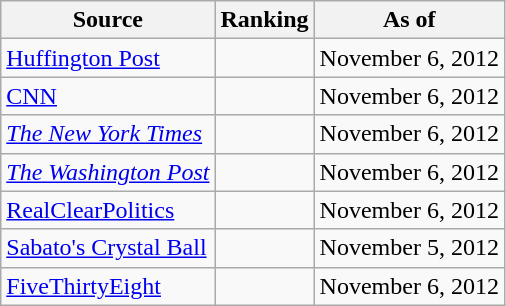<table class="wikitable" style="text-align:center">
<tr>
<th>Source</th>
<th>Ranking</th>
<th>As of</th>
</tr>
<tr>
<td align="left"><a href='#'>Huffington Post</a></td>
<td></td>
<td>November 6, 2012</td>
</tr>
<tr>
<td align="left"><a href='#'>CNN</a></td>
<td></td>
<td>November 6, 2012</td>
</tr>
<tr>
<td align=left><em><a href='#'>The New York Times</a></em></td>
<td></td>
<td>November 6, 2012</td>
</tr>
<tr>
<td align="left"><em><a href='#'>The Washington Post</a></em></td>
<td></td>
<td>November 6, 2012</td>
</tr>
<tr>
<td align="left"><a href='#'>RealClearPolitics</a></td>
<td></td>
<td>November 6, 2012</td>
</tr>
<tr>
<td align="left"><a href='#'>Sabato's Crystal Ball</a></td>
<td></td>
<td>November 5, 2012</td>
</tr>
<tr>
<td align="left"><a href='#'>FiveThirtyEight</a></td>
<td></td>
<td>November 6, 2012</td>
</tr>
</table>
